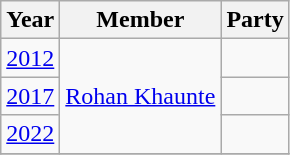<table class="wikitable sortable">
<tr>
<th>Year</th>
<th>Member</th>
<th colspan="2">Party</th>
</tr>
<tr>
<td><a href='#'>2012</a></td>
<td rowspan=3><a href='#'>Rohan Khaunte</a></td>
<td></td>
</tr>
<tr>
<td><a href='#'>2017</a></td>
</tr>
<tr>
<td><a href='#'>2022</a></td>
<td></td>
</tr>
<tr>
</tr>
</table>
